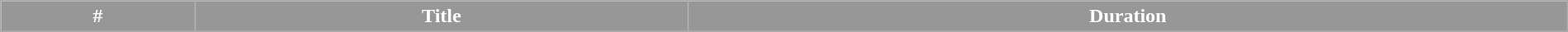<table class="wikitable plainrowheaders" style="width: 100%; margin-right: 0;">
<tr style="color:white">
<th scope="col" style="background:#979797;">#</th>
<th scope="col" style="background:#979797;">Title</th>
<th scope="col" style="background:#979797;">Duration</th>
</tr>
<tr>
</tr>
</table>
